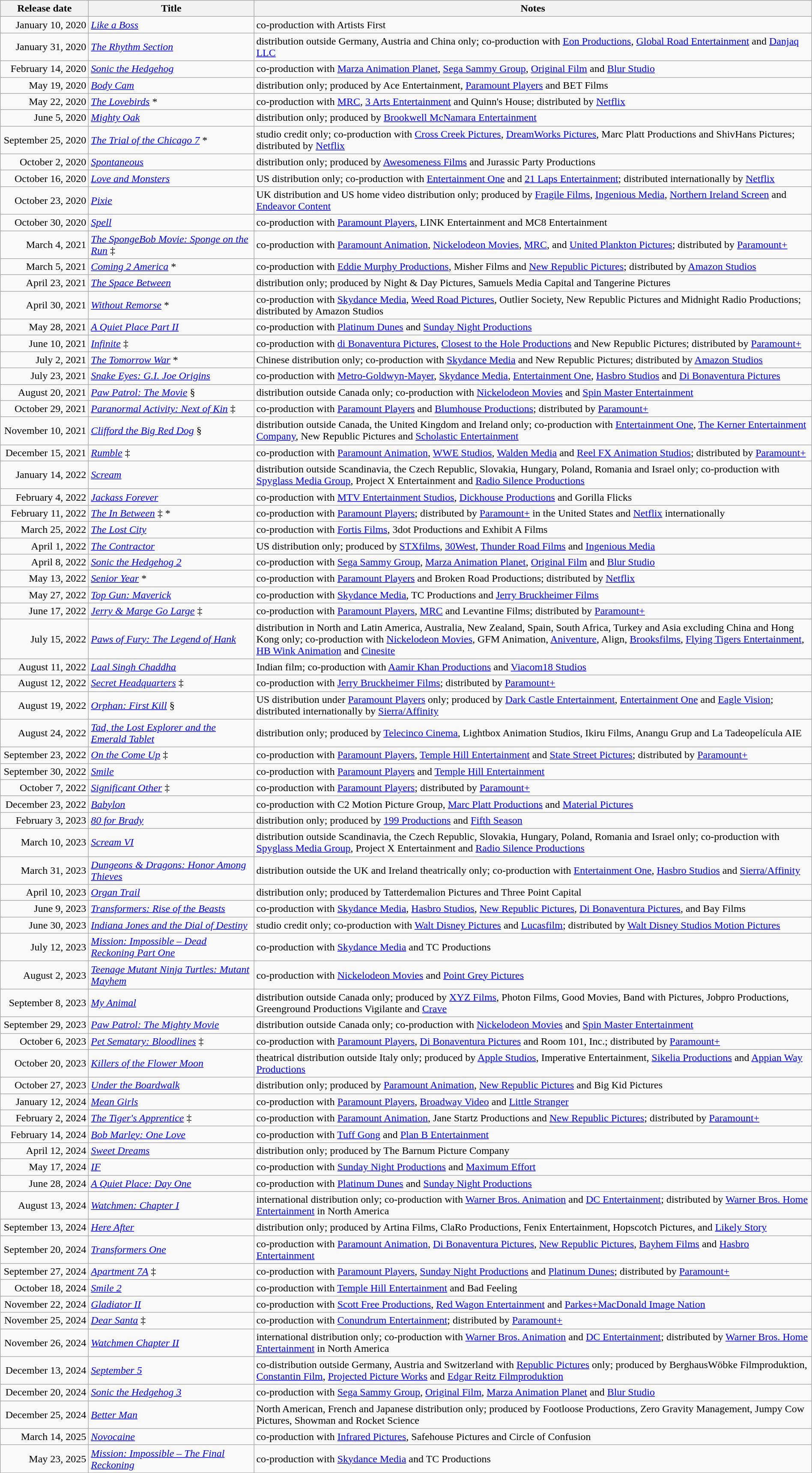<table class="wikitable plainrowheaders sortable" style="width:100%;">
<tr>
<th scope="col" style="width:130px;">Release date</th>
<th scope="col" style="width:250px;">Title</th>
<th>Notes</th>
</tr>
<tr>
<td style=text-align:right;">January 10, 2020</td>
<td><em><a href='#'>Like a Boss</a></em></td>
<td>co-production with Artists First</td>
</tr>
<tr>
<td style=text-align:right;">January 31, 2020</td>
<td><em><a href='#'>The Rhythm Section</a></em></td>
<td>distribution outside Germany, Austria and China only; co-production with <a href='#'>Eon Productions</a>, <a href='#'>Global Road Entertainment</a> and <a href='#'>Danjaq LLC</a></td>
</tr>
<tr>
<td style=text-align:right;">February 14, 2020</td>
<td><em><a href='#'>Sonic the Hedgehog</a></em></td>
<td>co-production with <a href='#'>Marza Animation Planet</a>, <a href='#'>Sega Sammy Group</a>, <a href='#'>Original Film</a> and <a href='#'>Blur Studio</a></td>
</tr>
<tr>
<td style="text-align:right;">May 19, 2020</td>
<td><em><a href='#'>Body Cam</a></em></td>
<td>distribution only; produced by Ace Entertainment, <a href='#'>Paramount Players</a> and BET Films</td>
</tr>
<tr>
<td style="text-align:right;">May 22, 2020</td>
<td><em><a href='#'>The Lovebirds</a></em> *</td>
<td>co-production with <a href='#'>MRC</a>, <a href='#'>3 Arts Entertainment</a> and Quinn's House; distributed by <a href='#'>Netflix</a></td>
</tr>
<tr>
<td style="text-align:right;">June 5, 2020</td>
<td><em><a href='#'>Mighty Oak</a></em></td>
<td>distribution only; produced by <a href='#'>Brookwell McNamara Entertainment</a></td>
</tr>
<tr>
<td style="text-align:right;">September 25, 2020</td>
<td><em><a href='#'>The Trial of the Chicago 7</a></em> *</td>
<td>studio credit only; co-production with <a href='#'>Cross Creek Pictures</a>, <a href='#'>DreamWorks Pictures</a>, Marc Platt Productions and ShivHans Pictures; distributed by <a href='#'>Netflix</a></td>
</tr>
<tr>
<td style="text-align:right;">October 2, 2020</td>
<td><em><a href='#'>Spontaneous</a></em></td>
<td>distribution only; produced by <a href='#'>Awesomeness Films</a> and Jurassic Party Productions</td>
</tr>
<tr>
<td style="text-align:right;">October 16, 2020</td>
<td><em><a href='#'>Love and Monsters</a></em></td>
<td>US distribution only; co-production with <a href='#'>Entertainment One</a> and <a href='#'>21 Laps Entertainment</a>; distributed internationally by <a href='#'>Netflix</a></td>
</tr>
<tr>
<td style="text-align:right;">October 23, 2020</td>
<td><em><a href='#'>Pixie</a></em></td>
<td>UK distribution and US home video distribution only; produced by <a href='#'>Fragile Films</a>, <a href='#'>Ingenious Media</a>, <a href='#'>Northern Ireland Screen</a> and <a href='#'>Endeavor Content</a></td>
</tr>
<tr>
<td style="text-align:right;">October 30, 2020</td>
<td><em><a href='#'>Spell</a></em></td>
<td>co-production with <a href='#'>Paramount Players</a>, LINK Entertainment and MC8 Entertainment</td>
</tr>
<tr>
<td style="text-align:right;">March 4, 2021</td>
<td><em><a href='#'>The SpongeBob Movie: Sponge on the Run</a></em> ‡</td>
<td>co-production with <a href='#'>Paramount Animation</a>, <a href='#'>Nickelodeon Movies</a>, <a href='#'>MRC</a>, and <a href='#'>United Plankton Pictures</a>; distributed by <a href='#'>Paramount+</a></td>
</tr>
<tr>
<td style="text-align:right;">March 5, 2021</td>
<td><em><a href='#'>Coming 2 America</a></em> *</td>
<td>co-production with <a href='#'>Eddie Murphy Productions</a>, Misher Films and <a href='#'>New Republic Pictures</a>; distributed by <a href='#'>Amazon Studios</a></td>
</tr>
<tr>
<td style="text-align:right;">April 23, 2021</td>
<td><em><a href='#'>The Space Between</a></em></td>
<td>distribution only; produced by Night & Day Pictures, Samuels Media Capital and Tangerine Pictures</td>
</tr>
<tr>
<td style="text-align:right;">April 30, 2021</td>
<td><em><a href='#'>Without Remorse</a></em> *</td>
<td>co-production with <a href='#'>Skydance Media</a>, <a href='#'>Weed Road Pictures</a>, Outlier Society, New Republic Pictures and Midnight Radio Productions; distributed by Amazon Studios</td>
</tr>
<tr>
<td style="text-align:right;">May 28, 2021</td>
<td><em><a href='#'>A Quiet Place Part II</a></em></td>
<td>co-production with <a href='#'>Platinum Dunes</a> and <a href='#'>Sunday Night Productions</a></td>
</tr>
<tr>
<td style="text-align:right;">June 10, 2021</td>
<td><em><a href='#'>Infinite</a></em> ‡</td>
<td>co-production with <a href='#'>di Bonaventura Pictures</a>, <a href='#'>Closest to the Hole Productions</a> and New Republic Pictures; distributed by <a href='#'>Paramount+</a></td>
</tr>
<tr>
<td style="text-align:right;">July 2, 2021</td>
<td><em><a href='#'>The Tomorrow War</a></em> *</td>
<td>Chinese distribution only; co-production with <a href='#'>Skydance Media</a> and New Republic Pictures; distributed by <a href='#'>Amazon Studios</a></td>
</tr>
<tr>
<td style="text-align:right;">July 23, 2021</td>
<td><em><a href='#'>Snake Eyes: G.I. Joe Origins</a></em></td>
<td>co-production with <a href='#'>Metro-Goldwyn-Mayer</a>, <a href='#'>Skydance Media</a>, <a href='#'>Entertainment One</a>, <a href='#'>Hasbro Studios</a> and <a href='#'>Di Bonaventura Pictures</a></td>
</tr>
<tr>
<td style="text-align:right;">August 20, 2021</td>
<td><em><a href='#'>Paw Patrol: The Movie</a></em> §</td>
<td>distribution outside Canada only; co-production with <a href='#'>Nickelodeon Movies</a> and <a href='#'>Spin Master Entertainment</a></td>
</tr>
<tr>
<td style="text-align:right;">October 29, 2021</td>
<td><em><a href='#'>Paranormal Activity: Next of Kin</a></em> ‡</td>
<td>co-production with <a href='#'>Paramount Players</a> and <a href='#'>Blumhouse Productions</a>; distributed by <a href='#'>Paramount+</a></td>
</tr>
<tr>
<td style="text-align:right;">November 10, 2021</td>
<td><em><a href='#'>Clifford the Big Red Dog</a></em> §</td>
<td>distribution outside Canada, the United Kingdom and Ireland only; co-production with <a href='#'>Entertainment One</a>, <a href='#'>The Kerner Entertainment Company</a>, New Republic Pictures and <a href='#'>Scholastic Entertainment</a></td>
</tr>
<tr>
<td style="text-align:right;">December 15, 2021</td>
<td><em><a href='#'>Rumble</a></em> ‡</td>
<td>co-production with <a href='#'>Paramount Animation</a>, <a href='#'>WWE Studios</a>, <a href='#'>Walden Media</a> and <a href='#'>Reel FX Animation Studios</a>; distributed by <a href='#'>Paramount+</a></td>
</tr>
<tr>
<td style="text-align:right;">January 14, 2022</td>
<td><em><a href='#'>Scream</a></em></td>
<td>distribution outside Scandinavia, the Czech Republic, Slovakia, Hungary, Poland, Romania and Israel only; co-production with <a href='#'>Spyglass Media Group</a>, Project X Entertainment and <a href='#'>Radio Silence Productions</a></td>
</tr>
<tr>
<td style="text-align:right;">February 4, 2022</td>
<td><em><a href='#'>Jackass Forever</a></em></td>
<td>co-production with <a href='#'>MTV Entertainment Studios</a>, <a href='#'>Dickhouse Productions</a> and Gorilla Flicks</td>
</tr>
<tr>
<td style="text-align:right;">February 11, 2022</td>
<td><em><a href='#'>The In Between</a></em> ‡ *</td>
<td>co-production with <a href='#'>Paramount Players</a>; distributed by <a href='#'>Paramount+</a> in the United States and <a href='#'>Netflix</a> internationally</td>
</tr>
<tr>
<td style="text-align:right;">March 25, 2022</td>
<td><em><a href='#'>The Lost City</a></em></td>
<td>co-production with <a href='#'>Fortis Films</a>, 3dot Productions and Exhibit A Films</td>
</tr>
<tr>
<td style="text-align:right;">April 1, 2022</td>
<td><em><a href='#'>The Contractor</a></em></td>
<td>US distribution only; produced by <a href='#'>STXfilms</a>, <a href='#'>30West</a>, <a href='#'>Thunder Road Films</a> and <a href='#'>Ingenious Media</a></td>
</tr>
<tr>
<td style="text-align:right;">April 8, 2022</td>
<td><em><a href='#'>Sonic the Hedgehog 2</a></em></td>
<td>co-production with <a href='#'>Sega Sammy Group</a>, <a href='#'>Marza Animation Planet</a>, <a href='#'>Original Film</a> and <a href='#'>Blur Studio</a></td>
</tr>
<tr>
<td style="text-align:right;">May 13, 2022</td>
<td><em><a href='#'>Senior Year</a></em> *</td>
<td>co-production with <a href='#'>Paramount Players</a> and Broken Road Productions; distributed by <a href='#'>Netflix</a></td>
</tr>
<tr>
<td style="text-align:right;">May 27, 2022</td>
<td><em><a href='#'>Top Gun: Maverick</a></em></td>
<td>co-production with <a href='#'>Skydance Media</a>, TC Productions and <a href='#'>Jerry Bruckheimer Films</a></td>
</tr>
<tr>
<td style="text-align:right;">June 17, 2022</td>
<td><em><a href='#'>Jerry & Marge Go Large</a></em> ‡</td>
<td>co-production with <a href='#'>Paramount Players</a>, <a href='#'>MRC</a> and Levantine Films; distributed by <a href='#'>Paramount+</a></td>
</tr>
<tr>
<td style="text-align:right;">July 15, 2022</td>
<td><em><a href='#'>Paws of Fury: The Legend of Hank</a></em></td>
<td>distribution in North and Latin America, Australia, New Zealand, Spain, South Africa, Turkey and Asia excluding China and Hong Kong only; co-production with <a href='#'>Nickelodeon Movies</a>, GFM Animation, <a href='#'>Aniventure</a>, Align, <a href='#'>Brooksfilms</a>, <a href='#'>Flying Tigers Entertainment</a>, <a href='#'>HB Wink Animation</a> and <a href='#'>Cinesite</a></td>
</tr>
<tr>
<td style="text-align:right;">August 11, 2022</td>
<td><em><a href='#'>Laal Singh Chaddha</a></em></td>
<td>Indian film; co-production with <a href='#'>Aamir Khan Productions</a> and <a href='#'>Viacom18 Studios</a></td>
</tr>
<tr>
<td style="text-align:right;">August 12, 2022</td>
<td><em><a href='#'>Secret Headquarters</a></em> ‡</td>
<td>co-production with <a href='#'>Jerry Bruckheimer Films</a>; distributed by <a href='#'>Paramount+</a></td>
</tr>
<tr>
<td style="text-align:right;">August 19, 2022</td>
<td><em><a href='#'>Orphan: First Kill</a></em> §</td>
<td>US distribution under <a href='#'>Paramount Players</a> only; produced by <a href='#'>Dark Castle Entertainment</a>, <a href='#'>Entertainment One</a> and <a href='#'>Eagle Vision</a>; distributed internationally by <a href='#'>Sierra/Affinity</a></td>
</tr>
<tr>
<td style="text-align:right;">August 24, 2022</td>
<td><em><a href='#'>Tad, the Lost Explorer and the Emerald Tablet</a></em></td>
<td>distribution only; produced by <a href='#'>Telecinco Cinema</a>, Lightbox Animation Studios, Ikiru Films, Anangu Grup and La Tadeopelícula AIE</td>
</tr>
<tr>
<td style="text-align:right;">September 23, 2022</td>
<td><em><a href='#'>On the Come Up</a></em> ‡</td>
<td>co-production with <a href='#'>Paramount Players</a>, <a href='#'>Temple Hill Entertainment</a> and <a href='#'>State Street Pictures</a>; distributed by <a href='#'>Paramount+</a></td>
</tr>
<tr>
<td style="text-align:right;">September 30, 2022</td>
<td><em><a href='#'>Smile</a></em></td>
<td>co-production with <a href='#'>Paramount Players</a> and <a href='#'>Temple Hill Entertainment</a></td>
</tr>
<tr>
<td style="text-align:right;">October 7, 2022</td>
<td><em><a href='#'>Significant Other</a></em> ‡</td>
<td>co-production with <a href='#'>Paramount Players</a>; distributed by <a href='#'>Paramount+</a></td>
</tr>
<tr>
<td style="text-align:right;">December 23, 2022</td>
<td><em><a href='#'>Babylon</a></em></td>
<td>co-production with C2 Motion Picture Group, <a href='#'>Marc Platt Productions</a> and <a href='#'>Material Pictures</a></td>
</tr>
<tr>
<td style="text-align:right;">February 3, 2023</td>
<td><em><a href='#'>80 for Brady</a></em></td>
<td>distribution only; produced by <a href='#'>199 Productions</a> and <a href='#'>Fifth Season</a></td>
</tr>
<tr>
<td style="text-align:right;">March 10, 2023</td>
<td><em><a href='#'>Scream VI</a></em></td>
<td>distribution outside Scandinavia, the Czech Republic, Slovakia, Hungary, Poland, Romania and Israel only; co-production with <a href='#'>Spyglass Media Group</a>, Project X Entertainment and <a href='#'>Radio Silence Productions</a></td>
</tr>
<tr>
<td style="text-align:right;">March 31, 2023</td>
<td><em><a href='#'>Dungeons & Dragons: Honor Among Thieves</a></em></td>
<td>distribution outside the UK and Ireland theatrically only; co-production with <a href='#'>Entertainment One</a>, <a href='#'>Hasbro Studios</a> and <a href='#'>Sierra/Affinity</a></td>
</tr>
<tr>
<td style="text-align:right;">April 10, 2023</td>
<td><em><a href='#'>Organ Trail</a></em></td>
<td>distribution only; produced by Tatterdemalion Pictures and Three Point Capital</td>
</tr>
<tr>
<td style="text-align:right;">June 9, 2023</td>
<td><em><a href='#'>Transformers: Rise of the Beasts</a></em></td>
<td>co-production with <a href='#'>Skydance Media</a>, <a href='#'>Hasbro Studios</a>, <a href='#'>New Republic Pictures</a>, <a href='#'>Di Bonaventura Pictures</a>, and Bay Films</td>
</tr>
<tr>
<td style="text-align:right;">June 30, 2023</td>
<td><em><a href='#'>Indiana Jones and the Dial of Destiny</a></em></td>
<td>studio credit only; co-production with <a href='#'>Walt Disney Pictures</a> and <a href='#'>Lucasfilm</a>; distributed by <a href='#'>Walt Disney Studios Motion Pictures</a></td>
</tr>
<tr>
<td style="text-align:right;">July 12, 2023</td>
<td><em><a href='#'>Mission: Impossible – Dead Reckoning Part One</a></em></td>
<td>co-production with <a href='#'>Skydance Media</a> and TC Productions</td>
</tr>
<tr>
<td style="text-align:right;">August 2, 2023</td>
<td><em><a href='#'>Teenage Mutant Ninja Turtles: Mutant Mayhem</a></em></td>
<td>co-production with <a href='#'>Nickelodeon Movies</a> and <a href='#'>Point Grey Pictures</a></td>
</tr>
<tr>
<td style="text-align:right;">September 8, 2023</td>
<td><em><a href='#'>My Animal</a></em></td>
<td>distribution outside Canada only; produced by <a href='#'>XYZ Films</a>, Photon Films, Good Movies, Band with Pictures, Jobpro Productions, Greenground Productions Vigilante and <a href='#'>Crave</a></td>
</tr>
<tr>
<td style="text-align:right;">September 29, 2023</td>
<td><em><a href='#'>Paw Patrol: The Mighty Movie</a></em></td>
<td>distribution outside Canada only; co-production with <a href='#'>Nickelodeon Movies</a> and <a href='#'>Spin Master Entertainment</a></td>
</tr>
<tr>
<td style="text-align:right;">October 6, 2023</td>
<td><em><a href='#'>Pet Sematary: Bloodlines</a></em> ‡</td>
<td>co-production with <a href='#'>Paramount Players</a>, <a href='#'>Di Bonaventura Pictures</a> and Room 101, Inc.; distributed by <a href='#'>Paramount+</a></td>
</tr>
<tr>
<td style="text-align:right;">October 20, 2023</td>
<td><em><a href='#'>Killers of the Flower Moon</a></em></td>
<td>theatrical distribution outside Italy only; produced by <a href='#'>Apple Studios</a>, Imperative Entertainment, <a href='#'>Sikelia Productions</a> and <a href='#'>Appian Way Productions</a></td>
</tr>
<tr>
<td style="text-align:right;">October 27, 2023</td>
<td><em><a href='#'>Under the Boardwalk</a></em></td>
<td>distribution only; produced by <a href='#'>Paramount Animation</a>, <a href='#'>New Republic Pictures</a> and Big Kid Pictures</td>
</tr>
<tr>
<td style="text-align:right;">January 12, 2024</td>
<td><em><a href='#'>Mean Girls</a></em></td>
<td>co-production with <a href='#'>Paramount Players</a>, <a href='#'>Broadway Video</a> and <a href='#'>Little Stranger</a></td>
</tr>
<tr>
<td style="text-align:right;">February 2, 2024</td>
<td><em><a href='#'>The Tiger's Apprentice</a></em> ‡</td>
<td>co-production with <a href='#'>Paramount Animation</a>, Jane Startz Productions and <a href='#'>New Republic Pictures</a>; distributed by <a href='#'>Paramount+</a></td>
</tr>
<tr>
<td style="text-align:right;">February 14, 2024</td>
<td><em><a href='#'>Bob Marley: One Love</a></em></td>
<td>co-production with <a href='#'>Tuff Gong</a> and <a href='#'>Plan B Entertainment</a></td>
</tr>
<tr>
<td style="text-align:right;">April 12, 2024</td>
<td><em><a href='#'>Sweet Dreams</a></em></td>
<td>distribution only; produced by The Barnum Picture Company</td>
</tr>
<tr>
<td style="text-align:right;">May 17, 2024</td>
<td><em><a href='#'>IF</a></em></td>
<td>co-production with <a href='#'>Sunday Night Productions</a> and <a href='#'>Maximum Effort</a></td>
</tr>
<tr>
<td style="text-align:right;">June 28, 2024</td>
<td><em><a href='#'>A Quiet Place: Day One</a></em></td>
<td>co-production with <a href='#'>Platinum Dunes</a> and <a href='#'>Sunday Night Productions</a></td>
</tr>
<tr>
<td style="text-align:right;">August 13, 2024</td>
<td><em><a href='#'>Watchmen: Chapter I</a></em></td>
<td>international distribution only; co-production with <a href='#'>Warner Bros. Animation</a> and <a href='#'>DC Entertainment</a>; distributed by <a href='#'>Warner Bros. Home Entertainment</a> in North America</td>
</tr>
<tr>
<td style="text-align:right;">September 13, 2024</td>
<td><em><a href='#'>Here After</a></em></td>
<td>distribution only; produced by Artina Films, ClaRo Productions, Fenix Entertainment, Hopscotch Pictures, and <a href='#'>Likely Story</a></td>
</tr>
<tr>
<td style="text-align:right;">September 20, 2024</td>
<td><em><a href='#'>Transformers One</a></em></td>
<td>co-production with <a href='#'>Paramount Animation</a>, <a href='#'>Di Bonaventura Pictures</a>, <a href='#'>New Republic Pictures</a>, <a href='#'>Bayhem Films</a> and <a href='#'>Hasbro Entertainment</a></td>
</tr>
<tr>
<td style="text-align:right;">September 27, 2024</td>
<td><em><a href='#'>Apartment 7A</a></em> ‡</td>
<td>co-production with <a href='#'>Paramount Players</a>, <a href='#'>Sunday Night Productions</a> and <a href='#'>Platinum Dunes</a>; distributed by <a href='#'>Paramount+</a></td>
</tr>
<tr>
<td style="text-align:right;">October 18, 2024</td>
<td><em><a href='#'>Smile 2</a></em></td>
<td>co-production with <a href='#'>Temple Hill Entertainment</a> and Bad Feeling</td>
</tr>
<tr>
<td style="text-align:right;">November 22, 2024</td>
<td><em><a href='#'>Gladiator II</a></em></td>
<td>co-production with <a href='#'>Scott Free Productions</a>, <a href='#'>Red Wagon Entertainment</a> and <a href='#'>Parkes+</a><a href='#'>MacDonald Image Nation</a></td>
</tr>
<tr>
<td style="text-align:right;">November 25, 2024</td>
<td><em><a href='#'>Dear Santa</a></em> ‡</td>
<td>co-production with <a href='#'>Conundrum Entertainment</a>; distributed by <a href='#'>Paramount+</a></td>
</tr>
<tr>
<td style="text-align:right;">November 26, 2024</td>
<td><em><a href='#'>Watchmen Chapter II</a></em></td>
<td>international distribution only; co-production with <a href='#'>Warner Bros. Animation</a> and <a href='#'>DC Entertainment</a>; distributed by <a href='#'>Warner Bros. Home Entertainment</a> in North America</td>
</tr>
<tr>
<td style="text-align:right;">December 13, 2024</td>
<td><em><a href='#'>September 5</a></em></td>
<td>co-distribution outside Germany, Austria and Switzerland with <a href='#'>Republic Pictures</a> only; produced by BerghausWöbke Filmproduktion, <a href='#'>Constantin Film</a>, <a href='#'>Projected Picture Works</a> and <a href='#'>Edgar Reitz Filmproduktion</a></td>
</tr>
<tr>
<td style="text-align:right;">December 20, 2024</td>
<td><em><a href='#'>Sonic the Hedgehog 3</a></em></td>
<td>co-production with <a href='#'>Sega Sammy Group</a>, <a href='#'>Original Film</a>, <a href='#'>Marza Animation Planet</a> and <a href='#'>Blur Studio</a></td>
</tr>
<tr>
<td style="text-align:right;">December 25, 2024</td>
<td><em><a href='#'>Better Man</a></em></td>
<td>North American, French and Japanese distribution only; produced by Footloose Productions, Zero Gravity Management, Jumpy Cow Pictures, Showman and Rocket Science</td>
</tr>
<tr>
<td style="text-align:right;">March 14, 2025</td>
<td><em><a href='#'>Novocaine</a></em></td>
<td>co-production with <a href='#'>Infrared Pictures</a>, Safehouse Pictures and Circle of Confusion</td>
</tr>
<tr>
<td style="text-align:right;">May 23, 2025</td>
<td><em><a href='#'>Mission: Impossible – The Final Reckoning</a></em></td>
<td>co-production with <a href='#'>Skydance Media</a> and TC Productions</td>
</tr>
</table>
